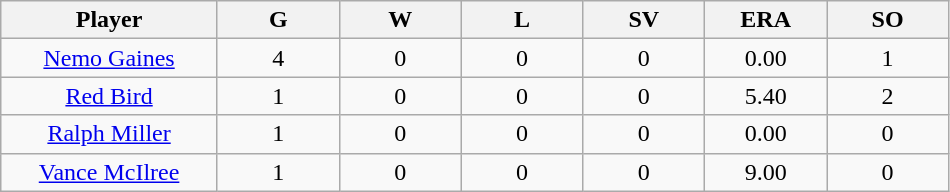<table class="wikitable sortable">
<tr>
<th bgcolor="#DDDDFF" width="16%">Player</th>
<th bgcolor="#DDDDFF" width="9%">G</th>
<th bgcolor="#DDDDFF" width="9%">W</th>
<th bgcolor="#DDDDFF" width="9%">L</th>
<th bgcolor="#DDDDFF" width="9%">SV</th>
<th bgcolor="#DDDDFF" width="9%">ERA</th>
<th bgcolor="#DDDDFF" width="9%">SO</th>
</tr>
<tr align="center">
<td><a href='#'>Nemo Gaines</a></td>
<td>4</td>
<td>0</td>
<td>0</td>
<td>0</td>
<td>0.00</td>
<td>1</td>
</tr>
<tr align="center">
<td><a href='#'>Red Bird</a></td>
<td>1</td>
<td>0</td>
<td>0</td>
<td>0</td>
<td>5.40</td>
<td>2</td>
</tr>
<tr align="center">
<td><a href='#'>Ralph Miller</a></td>
<td>1</td>
<td>0</td>
<td>0</td>
<td>0</td>
<td>0.00</td>
<td>0</td>
</tr>
<tr align="center">
<td><a href='#'>Vance McIlree</a></td>
<td>1</td>
<td>0</td>
<td>0</td>
<td>0</td>
<td>9.00</td>
<td>0</td>
</tr>
</table>
